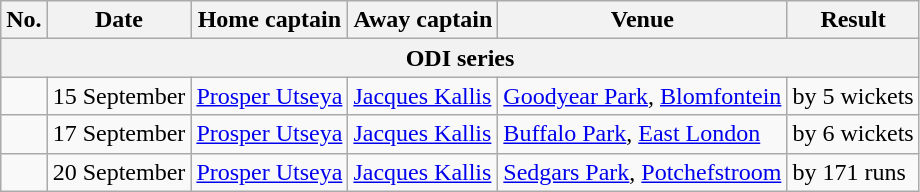<table class="wikitable">
<tr>
<th>No.</th>
<th>Date</th>
<th>Home captain</th>
<th>Away captain</th>
<th>Venue</th>
<th>Result</th>
</tr>
<tr>
<th colspan="6">ODI series</th>
</tr>
<tr>
<td></td>
<td>15 September</td>
<td><a href='#'>Prosper Utseya</a></td>
<td><a href='#'>Jacques Kallis</a></td>
<td><a href='#'>Goodyear Park</a>, <a href='#'>Blomfontein</a></td>
<td> by 5 wickets</td>
</tr>
<tr>
<td></td>
<td>17 September</td>
<td><a href='#'>Prosper Utseya</a></td>
<td><a href='#'>Jacques Kallis</a></td>
<td><a href='#'>Buffalo Park</a>, <a href='#'>East London</a></td>
<td> by 6 wickets</td>
</tr>
<tr>
<td></td>
<td>20 September</td>
<td><a href='#'>Prosper Utseya</a></td>
<td><a href='#'>Jacques Kallis</a></td>
<td><a href='#'>Sedgars Park</a>, <a href='#'>Potchefstroom</a></td>
<td> by 171 runs</td>
</tr>
</table>
